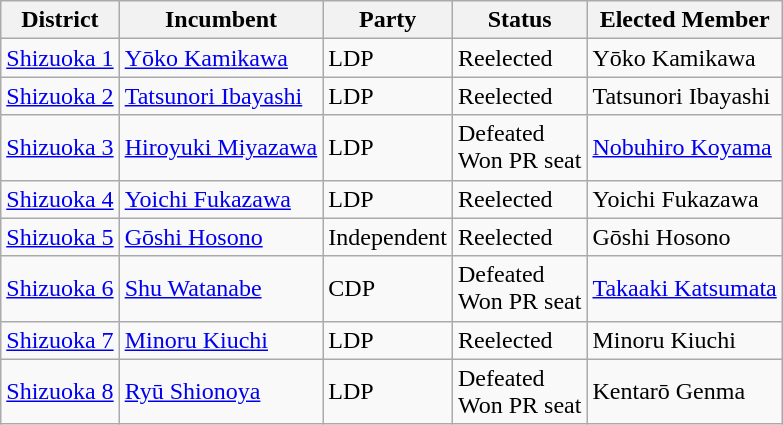<table class="wikitable">
<tr>
<th>District</th>
<th>Incumbent</th>
<th>Party</th>
<th>Status</th>
<th>Elected Member</th>
</tr>
<tr>
<td><a href='#'>Shizuoka 1</a></td>
<td><a href='#'>Yōko Kamikawa</a></td>
<td>LDP</td>
<td>Reelected</td>
<td>Yōko Kamikawa</td>
</tr>
<tr>
<td><a href='#'>Shizuoka 2</a></td>
<td><a href='#'>Tatsunori Ibayashi</a></td>
<td>LDP</td>
<td>Reelected</td>
<td>Tatsunori Ibayashi</td>
</tr>
<tr>
<td><a href='#'>Shizuoka 3</a></td>
<td><a href='#'>Hiroyuki Miyazawa</a></td>
<td>LDP</td>
<td>Defeated<br>Won PR seat</td>
<td><a href='#'>Nobuhiro Koyama</a></td>
</tr>
<tr>
<td><a href='#'>Shizuoka 4</a></td>
<td><a href='#'>Yoichi Fukazawa</a></td>
<td>LDP</td>
<td>Reelected</td>
<td>Yoichi Fukazawa</td>
</tr>
<tr>
<td><a href='#'>Shizuoka 5</a></td>
<td><a href='#'>Gōshi Hosono</a></td>
<td>Independent</td>
<td>Reelected</td>
<td>Gōshi Hosono</td>
</tr>
<tr>
<td><a href='#'>Shizuoka 6</a></td>
<td><a href='#'>Shu Watanabe</a></td>
<td>CDP</td>
<td>Defeated<br>Won PR seat</td>
<td><a href='#'>Takaaki Katsumata</a></td>
</tr>
<tr>
<td><a href='#'>Shizuoka 7</a></td>
<td><a href='#'>Minoru Kiuchi</a></td>
<td>LDP</td>
<td>Reelected</td>
<td>Minoru Kiuchi</td>
</tr>
<tr>
<td><a href='#'>Shizuoka 8</a></td>
<td><a href='#'>Ryū Shionoya</a></td>
<td>LDP</td>
<td>Defeated<br>Won PR seat</td>
<td>Kentarō Genma</td>
</tr>
</table>
